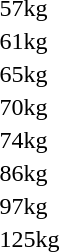<table>
<tr>
<td rowspan=2>57kg</td>
<td rowspan=2></td>
<td rowspan=2></td>
<td></td>
</tr>
<tr>
<td></td>
</tr>
<tr>
<td rowspan=2>61kg</td>
<td rowspan=2></td>
<td rowspan=2></td>
<td></td>
</tr>
<tr>
<td></td>
</tr>
<tr>
<td rowspan=2>65kg</td>
<td rowspan=2></td>
<td rowspan=2></td>
<td></td>
</tr>
<tr>
<td></td>
</tr>
<tr>
<td rowspan=2>70kg</td>
<td rowspan=2></td>
<td rowspan=2></td>
<td></td>
</tr>
<tr>
<td></td>
</tr>
<tr>
<td rowspan=2>74kg</td>
<td rowspan=2></td>
<td rowspan=2></td>
<td></td>
</tr>
<tr>
<td></td>
</tr>
<tr>
<td rowspan=2>86kg</td>
<td rowspan=2></td>
<td rowspan=2></td>
<td></td>
</tr>
<tr>
<td></td>
</tr>
<tr>
<td rowspan=2>97kg</td>
<td rowspan=2></td>
<td rowspan=2></td>
<td></td>
</tr>
<tr>
<td></td>
</tr>
<tr>
<td rowspan=2>125kg</td>
<td rowspan=2></td>
<td rowspan=2></td>
<td></td>
</tr>
<tr>
<td></td>
</tr>
</table>
